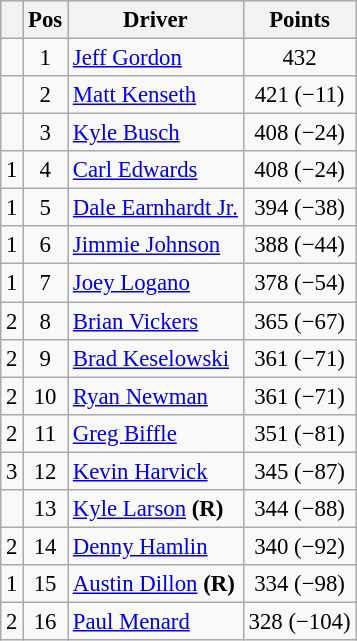<table class="wikitable" style="font-size: 95%;">
<tr>
<th></th>
<th>Pos</th>
<th>Driver</th>
<th>Points</th>
</tr>
<tr>
<td align="left"></td>
<td style="text-align:center;">1</td>
<td><a href='#'>Jeff Gordon</a></td>
<td style="text-align:center;">432</td>
</tr>
<tr>
<td align="left"></td>
<td style="text-align:center;">2</td>
<td><a href='#'>Matt Kenseth</a></td>
<td style="text-align:center;">421 (−11)</td>
</tr>
<tr>
<td align="left"></td>
<td style="text-align:center;">3</td>
<td><a href='#'>Kyle Busch</a></td>
<td style="text-align:center;">408 (−24)</td>
</tr>
<tr>
<td align="left"> 1</td>
<td style="text-align:center;">4</td>
<td><a href='#'>Carl Edwards</a></td>
<td style="text-align:center;">408 (−24)</td>
</tr>
<tr>
<td align="left"> 1</td>
<td style="text-align:center;">5</td>
<td><a href='#'>Dale Earnhardt Jr.</a></td>
<td style="text-align:center;">394 (−38)</td>
</tr>
<tr>
<td align="left"> 1</td>
<td style="text-align:center;">6</td>
<td><a href='#'>Jimmie Johnson</a></td>
<td style="text-align:center;">388 (−44)</td>
</tr>
<tr>
<td align="left"> 1</td>
<td style="text-align:center;">7</td>
<td><a href='#'>Joey Logano</a></td>
<td style="text-align:center;">378 (−54)</td>
</tr>
<tr>
<td align="left"> 2</td>
<td style="text-align:center;">8</td>
<td><a href='#'>Brian Vickers</a></td>
<td style="text-align:center;">365 (−67)</td>
</tr>
<tr>
<td align="left"> 2</td>
<td style="text-align:center;">9</td>
<td><a href='#'>Brad Keselowski</a></td>
<td style="text-align:center;">361 (−71)</td>
</tr>
<tr>
<td align="left"> 2</td>
<td style="text-align:center;">10</td>
<td><a href='#'>Ryan Newman</a></td>
<td style="text-align:center;">361 (−71)</td>
</tr>
<tr>
<td align="left"> 2</td>
<td style="text-align:center;">11</td>
<td><a href='#'>Greg Biffle</a></td>
<td style="text-align:center;">351 (−81)</td>
</tr>
<tr>
<td align="left"> 3</td>
<td style="text-align:center;">12</td>
<td><a href='#'>Kevin Harvick</a></td>
<td style="text-align:center;">345 (−87)</td>
</tr>
<tr>
<td align="left"></td>
<td style="text-align:center;">13</td>
<td><a href='#'>Kyle Larson</a> <strong>(R)</strong></td>
<td style="text-align:center;">344 (−88)</td>
</tr>
<tr>
<td align="left"> 2</td>
<td style="text-align:center;">14</td>
<td><a href='#'>Denny Hamlin</a></td>
<td style="text-align:center;">340 (−92)</td>
</tr>
<tr>
<td align="left"> 1</td>
<td style="text-align:center;">15</td>
<td><a href='#'>Austin Dillon</a> <strong>(R)</strong></td>
<td style="text-align:center;">334 (−98)</td>
</tr>
<tr>
<td align="left"> 2</td>
<td style="text-align:center;">16</td>
<td><a href='#'>Paul Menard</a></td>
<td style="text-align:center;">328 (−104)</td>
</tr>
</table>
